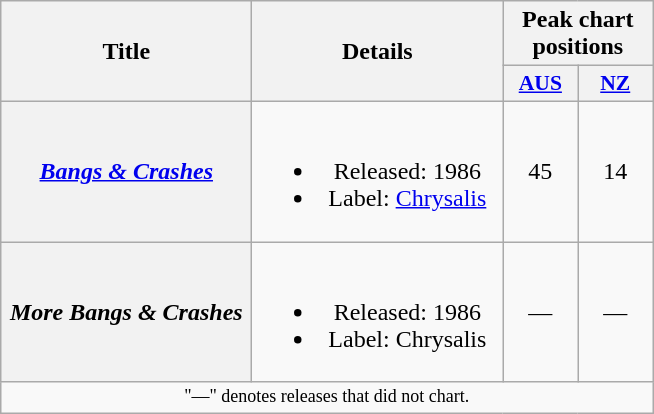<table class="wikitable plainrowheaders" style="text-align:center;">
<tr>
<th scope="col" rowspan="2" style="width:10em;">Title</th>
<th scope="col" rowspan="2" style="width:10em;">Details</th>
<th scope="col" colspan="2">Peak chart positions</th>
</tr>
<tr>
<th scope="col" style="width:3em; font-size:90%;"><a href='#'>AUS</a><br></th>
<th scope="col" style="width:3em; font-size:90%;"><a href='#'>NZ</a><br></th>
</tr>
<tr>
<th scope="row"><em><a href='#'>Bangs & Crashes</a></em></th>
<td><br><ul><li>Released: 1986</li><li>Label: <a href='#'>Chrysalis</a></li></ul></td>
<td>45</td>
<td>14</td>
</tr>
<tr>
<th scope="row"><em>More Bangs & Crashes</em></th>
<td><br><ul><li>Released: 1986</li><li>Label: Chrysalis</li></ul></td>
<td>—</td>
<td>—</td>
</tr>
<tr>
<td colspan="8" style="text-align:center; font-size:9pt;">"—" denotes releases that did not chart.</td>
</tr>
</table>
